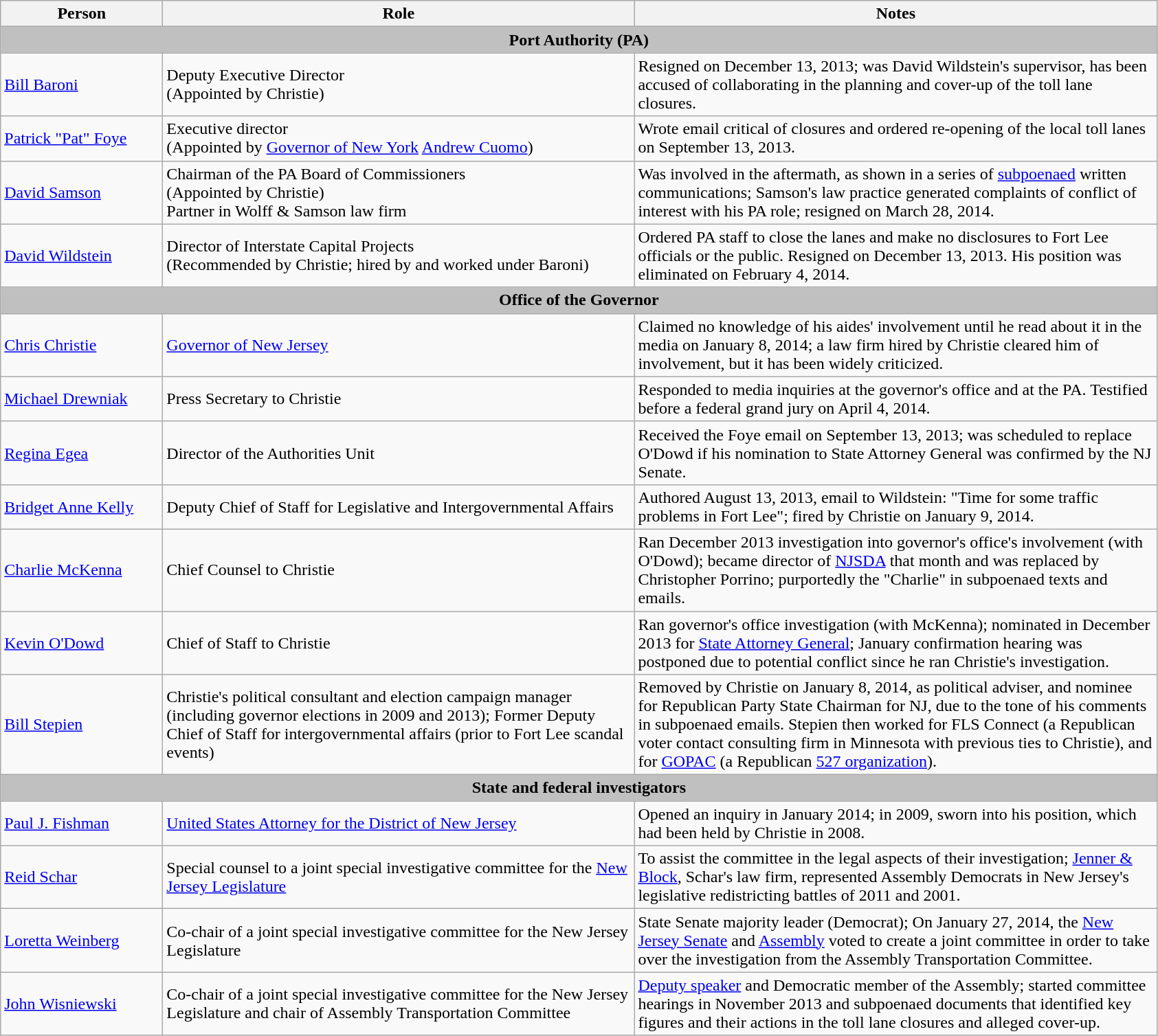<table class="wikitable">
<tr>
<th width=150>Person</th>
<th width=450>Role</th>
<th width=500>Notes</th>
</tr>
<tr>
<td colspan="3"  style="background:silver; text-align:center;"><strong>Port Authority (PA)</strong></td>
</tr>
<tr>
<td><a href='#'>Bill Baroni</a></td>
<td>Deputy Executive Director<br> (Appointed by Christie)</td>
<td>Resigned on December 13, 2013; was David Wildstein's supervisor, has been accused of collaborating in the planning and cover-up of the toll lane closures.</td>
</tr>
<tr>
<td><a href='#'>Patrick "Pat" Foye</a></td>
<td>Executive director<br>(Appointed by <a href='#'>Governor of New York</a> <a href='#'>Andrew Cuomo</a>)</td>
<td>Wrote email critical of closures and ordered re-opening of the local toll lanes on September 13, 2013.</td>
</tr>
<tr>
<td><a href='#'>David Samson</a></td>
<td>Chairman of the PA Board of Commissioners<br> (Appointed by Christie)<br>Partner in Wolff & Samson law firm</td>
<td>Was involved in the aftermath, as shown in a series of <a href='#'>subpoenaed</a> written communications; Samson's law practice generated complaints of conflict of interest with his PA role; resigned on March 28, 2014.</td>
</tr>
<tr>
<td><a href='#'>David Wildstein</a></td>
<td>Director of Interstate Capital Projects<br> (Recommended by Christie; hired by and worked under Baroni)</td>
<td>Ordered PA staff to close the lanes and make no disclosures to Fort Lee officials or the public. Resigned on December 13, 2013. His position was eliminated on February 4, 2014.</td>
</tr>
<tr>
<td colspan="3"  style="background:silver; text-align:center;"><strong>Office of the Governor</strong></td>
</tr>
<tr>
<td><a href='#'>Chris Christie</a></td>
<td><a href='#'>Governor of New Jersey</a></td>
<td>Claimed no knowledge of his aides' involvement until he read about it in the media on January 8, 2014;  a law firm hired by Christie cleared him of involvement, but it has been widely criticized.</td>
</tr>
<tr>
<td><a href='#'>Michael Drewniak</a></td>
<td>Press Secretary to Christie</td>
<td>Responded to media inquiries at the governor's office and at the PA. Testified before a federal grand jury on April 4, 2014.</td>
</tr>
<tr>
<td><a href='#'>Regina Egea</a></td>
<td>Director of the Authorities Unit</td>
<td>Received the Foye email on September 13, 2013; was scheduled to replace O'Dowd if his nomination to State Attorney General was confirmed by the NJ Senate.</td>
</tr>
<tr>
<td><a href='#'>Bridget Anne Kelly</a></td>
<td>Deputy Chief of Staff for Legislative and Intergovernmental Affairs</td>
<td>Authored August 13, 2013, email to Wildstein: "Time for some traffic problems in Fort Lee"; fired by Christie on January 9, 2014.</td>
</tr>
<tr>
<td><a href='#'>Charlie McKenna</a></td>
<td>Chief Counsel to Christie</td>
<td>Ran December 2013 investigation into governor's office's involvement (with O'Dowd); became director of <a href='#'>NJSDA</a> that month and was replaced by Christopher Porrino; purportedly the "Charlie" in subpoenaed texts and emails.</td>
</tr>
<tr>
<td><a href='#'>Kevin O'Dowd</a></td>
<td>Chief of Staff to Christie</td>
<td>Ran governor's office investigation (with McKenna); nominated in December 2013 for <a href='#'>State Attorney General</a>; January confirmation hearing was postponed due to potential conflict since he ran Christie's investigation.</td>
</tr>
<tr>
<td><a href='#'>Bill Stepien</a></td>
<td>Christie's political consultant and election campaign manager (including governor elections in 2009 and 2013); Former Deputy Chief of Staff for intergovernmental affairs (prior to Fort Lee scandal events)</td>
<td>Removed by Christie on January 8, 2014, as political adviser, and nominee for Republican Party State Chairman for NJ, due to the tone of his comments in subpoenaed emails. Stepien then worked for FLS Connect (a Republican voter contact consulting firm in Minnesota with previous ties to Christie), and for <a href='#'>GOPAC</a> (a Republican <a href='#'>527 organization</a>).</td>
</tr>
<tr>
<td colspan="3"  style="background:silver; text-align:center;"><strong>State and federal investigators</strong></td>
</tr>
<tr>
<td><a href='#'>Paul J. Fishman</a></td>
<td><a href='#'>United States Attorney for the District of New Jersey</a></td>
<td>Opened an inquiry in January 2014; in 2009, sworn into his position, which had been held by Christie in 2008.</td>
</tr>
<tr>
<td><a href='#'>Reid Schar</a></td>
<td>Special counsel  to a joint special investigative committee for the <a href='#'>New Jersey Legislature</a></td>
<td>To assist the committee in the legal aspects of their investigation; <a href='#'>Jenner & Block</a>, Schar's law firm, represented Assembly Democrats in New Jersey's legislative redistricting battles of 2011 and 2001.</td>
</tr>
<tr>
<td><a href='#'>Loretta Weinberg</a></td>
<td>Co-chair of a joint special investigative committee for the New Jersey Legislature</td>
<td>State Senate majority leader (Democrat); On January 27, 2014, the <a href='#'>New Jersey Senate</a> and <a href='#'>Assembly</a> voted to create a joint committee in order to take over the investigation from the Assembly Transportation Committee.</td>
</tr>
<tr>
<td><a href='#'>John Wisniewski</a></td>
<td>Co-chair of a joint special investigative committee for the New Jersey Legislature and chair of Assembly Transportation Committee</td>
<td><a href='#'>Deputy speaker</a> and Democratic member of the Assembly; started committee hearings in November 2013 and subpoenaed documents that identified key figures and their actions in the toll lane closures and alleged cover-up.</td>
</tr>
</table>
